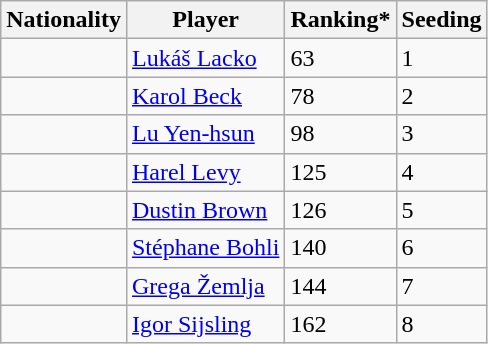<table class="wikitable" border="1">
<tr>
<th>Nationality</th>
<th>Player</th>
<th>Ranking*</th>
<th>Seeding</th>
</tr>
<tr>
<td></td>
<td><a href='#'>Lukáš Lacko</a></td>
<td>63</td>
<td>1</td>
</tr>
<tr>
<td></td>
<td><a href='#'>Karol Beck</a></td>
<td>78</td>
<td>2</td>
</tr>
<tr>
<td></td>
<td><a href='#'>Lu Yen-hsun</a></td>
<td>98</td>
<td>3</td>
</tr>
<tr>
<td></td>
<td><a href='#'>Harel Levy</a></td>
<td>125</td>
<td>4</td>
</tr>
<tr>
<td></td>
<td><a href='#'>Dustin Brown</a></td>
<td>126</td>
<td>5</td>
</tr>
<tr>
<td></td>
<td><a href='#'>Stéphane Bohli</a></td>
<td>140</td>
<td>6</td>
</tr>
<tr>
<td></td>
<td><a href='#'>Grega Žemlja</a></td>
<td>144</td>
<td>7</td>
</tr>
<tr>
<td></td>
<td><a href='#'>Igor Sijsling</a></td>
<td>162</td>
<td>8</td>
</tr>
</table>
